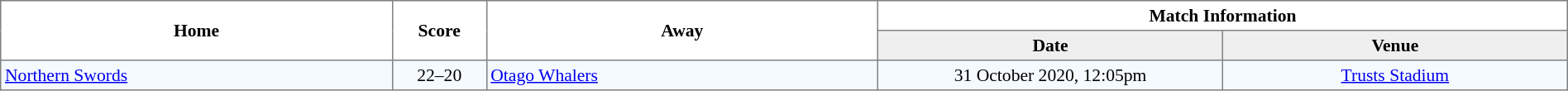<table width="100%" cellspacing="0" cellpadding="3" border="1" style="border-collapse:collapse; font-size:90%; text-align:center;">
<tr>
<th rowspan="2" width="25%">Home</th>
<th rowspan="2" width="6%">Score</th>
<th rowspan="2" width="25%">Away</th>
<th colspan="6">Match Information</th>
</tr>
<tr bgcolor="#EFEFEF">
<th width="22%">Date</th>
<th width="22%">Venue</th>
</tr>
<tr bgcolor="#F5FAFF">
<td align="left"><a href='#'>Northern Swords</a></td>
<td>22–20</td>
<td align="left"><a href='#'>Otago Whalers</a></td>
<td>31 October 2020, 12:05pm</td>
<td><a href='#'>Trusts Stadium</a></td>
</tr>
</table>
